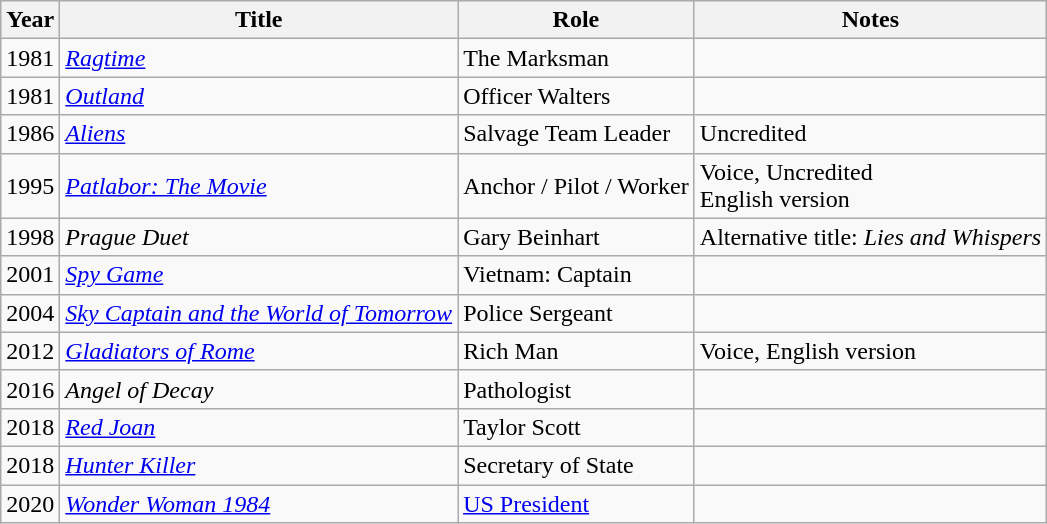<table class="wikitable sortable">
<tr>
<th>Year</th>
<th>Title</th>
<th>Role</th>
<th>Notes</th>
</tr>
<tr>
<td>1981</td>
<td><em><a href='#'>Ragtime</a></em></td>
<td>The Marksman</td>
<td></td>
</tr>
<tr>
<td>1981</td>
<td><em><a href='#'>Outland</a></em></td>
<td>Officer Walters</td>
<td></td>
</tr>
<tr>
<td>1986</td>
<td><em><a href='#'>Aliens</a></em></td>
<td>Salvage Team Leader</td>
<td>Uncredited</td>
</tr>
<tr>
<td>1995</td>
<td><em><a href='#'>Patlabor: The Movie</a></em></td>
<td>Anchor / Pilot / Worker</td>
<td>Voice, Uncredited<br>English version</td>
</tr>
<tr>
<td>1998</td>
<td><em>Prague Duet</em></td>
<td>Gary Beinhart</td>
<td>Alternative title: <em>Lies and Whispers</em></td>
</tr>
<tr>
<td>2001</td>
<td><em><a href='#'>Spy Game</a></em></td>
<td>Vietnam: Captain</td>
<td></td>
</tr>
<tr>
<td>2004</td>
<td><em><a href='#'>Sky Captain and the World of Tomorrow</a></em></td>
<td>Police Sergeant</td>
<td></td>
</tr>
<tr>
<td>2012</td>
<td><em><a href='#'>Gladiators of Rome</a></em></td>
<td>Rich Man</td>
<td>Voice, English version</td>
</tr>
<tr>
<td>2016</td>
<td><em>Angel of Decay</em></td>
<td>Pathologist</td>
<td></td>
</tr>
<tr>
<td>2018</td>
<td><em><a href='#'>Red Joan</a></em></td>
<td>Taylor Scott</td>
<td></td>
</tr>
<tr>
<td>2018</td>
<td><em><a href='#'>Hunter Killer</a></em></td>
<td>Secretary of State</td>
<td></td>
</tr>
<tr>
<td>2020</td>
<td><em><a href='#'>Wonder Woman 1984</a></em></td>
<td><a href='#'>US President</a></td>
<td></td>
</tr>
</table>
